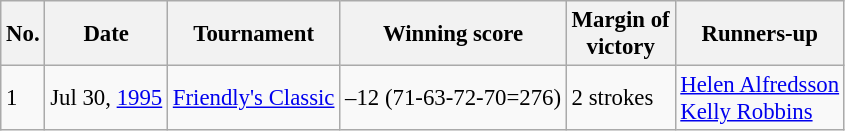<table class="wikitable" style="font-size:95%;">
<tr>
<th>No.</th>
<th>Date</th>
<th>Tournament</th>
<th>Winning score</th>
<th>Margin of<br>victory</th>
<th>Runners-up</th>
</tr>
<tr>
<td>1</td>
<td>Jul 30, <a href='#'>1995</a></td>
<td><a href='#'>Friendly's Classic</a></td>
<td>–12 (71-63-72-70=276)</td>
<td>2 strokes</td>
<td> <a href='#'>Helen Alfredsson</a><br> <a href='#'>Kelly Robbins</a></td>
</tr>
</table>
